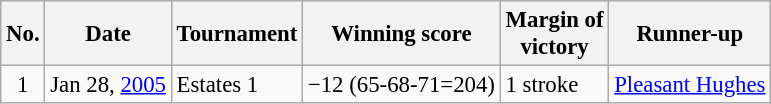<table class="wikitable" style="font-size:95%;">
<tr>
<th>No.</th>
<th>Date</th>
<th>Tournament</th>
<th>Winning score</th>
<th>Margin of<br>victory</th>
<th>Runner-up</th>
</tr>
<tr>
<td align=center>1</td>
<td align=right>Jan 28, <a href='#'>2005</a></td>
<td>Estates 1</td>
<td>−12 (65-68-71=204)</td>
<td>1 stroke</td>
<td> <a href='#'>Pleasant Hughes</a></td>
</tr>
</table>
